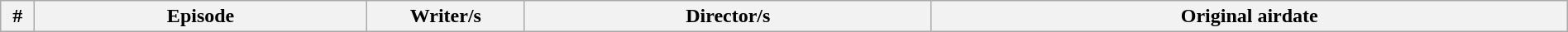<table class="wikitable plainrowheaders" style="width:100%; margin:auto;">
<tr>
<th width="20">#</th>
<th>Episode</th>
<th width="120">Writer/s</th>
<th>Director/s</th>
<th>Original airdate<br></th>
</tr>
</table>
